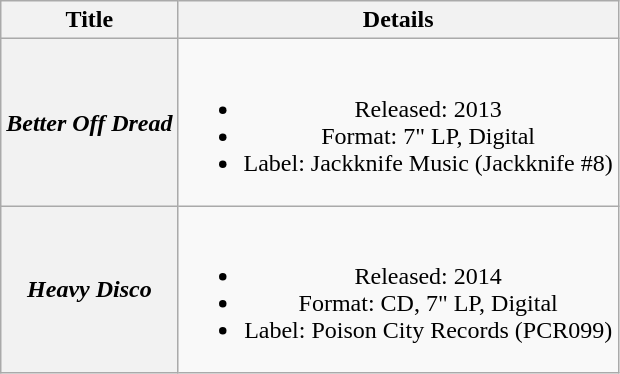<table class="wikitable plainrowheaders" style="text-align:center;" border="1">
<tr>
<th>Title</th>
<th>Details</th>
</tr>
<tr>
<th scope="row"><em>Better Off Dread</em></th>
<td><br><ul><li>Released: 2013</li><li>Format: 7" LP, Digital</li><li>Label: Jackknife Music (Jackknife #8)</li></ul></td>
</tr>
<tr>
<th scope="row"><em>Heavy Disco</em></th>
<td><br><ul><li>Released: 2014</li><li>Format: CD, 7" LP, Digital</li><li>Label: Poison City Records (PCR099)</li></ul></td>
</tr>
</table>
